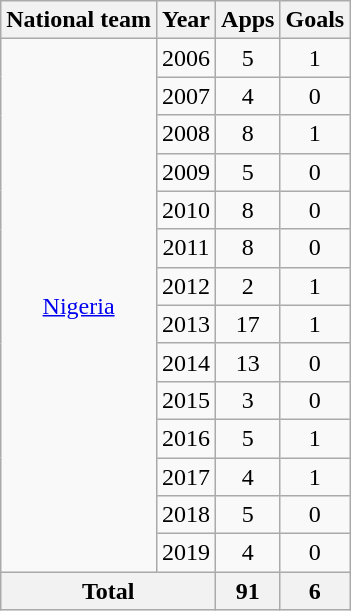<table class=wikitable style="text-align: center">
<tr>
<th>National team</th>
<th>Year</th>
<th>Apps</th>
<th>Goals</th>
</tr>
<tr>
<td rowspan=14><a href='#'>Nigeria</a></td>
<td>2006</td>
<td>5</td>
<td>1</td>
</tr>
<tr>
<td>2007</td>
<td>4</td>
<td>0</td>
</tr>
<tr>
<td>2008</td>
<td>8</td>
<td>1</td>
</tr>
<tr>
<td>2009</td>
<td>5</td>
<td>0</td>
</tr>
<tr>
<td>2010</td>
<td>8</td>
<td>0</td>
</tr>
<tr>
<td>2011</td>
<td>8</td>
<td>0</td>
</tr>
<tr>
<td>2012</td>
<td>2</td>
<td>1</td>
</tr>
<tr>
<td>2013</td>
<td>17</td>
<td>1</td>
</tr>
<tr>
<td>2014</td>
<td>13</td>
<td>0</td>
</tr>
<tr>
<td>2015</td>
<td>3</td>
<td>0</td>
</tr>
<tr>
<td>2016</td>
<td>5</td>
<td>1</td>
</tr>
<tr>
<td>2017</td>
<td>4</td>
<td>1</td>
</tr>
<tr>
<td>2018</td>
<td>5</td>
<td>0</td>
</tr>
<tr>
<td>2019</td>
<td>4</td>
<td>0</td>
</tr>
<tr>
<th colspan=2>Total</th>
<th>91</th>
<th>6</th>
</tr>
</table>
